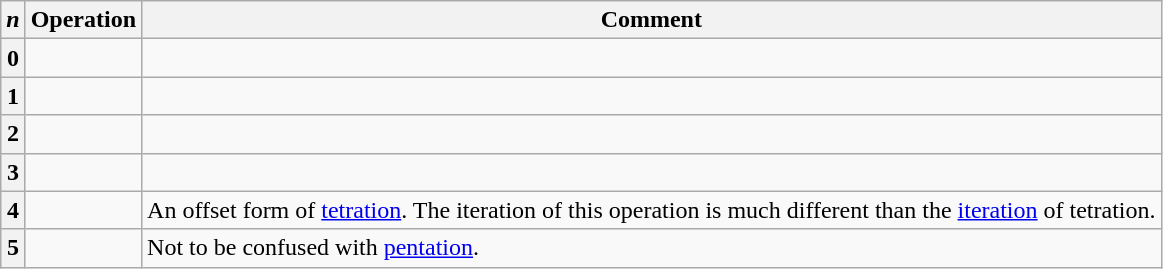<table class="wikitable">
<tr>
<th><em>n</em></th>
<th>Operation</th>
<th>Comment</th>
</tr>
<tr>
<th>0</th>
<td></td>
<td></td>
</tr>
<tr>
<th>1</th>
<td></td>
<td></td>
</tr>
<tr>
<th>2</th>
<td></td>
<td></td>
</tr>
<tr>
<th>3</th>
<td></td>
<td></td>
</tr>
<tr>
<th>4</th>
<td></td>
<td>An offset form of <a href='#'>tetration</a>. The iteration of this operation is much different than the <a href='#'>iteration</a> of tetration.</td>
</tr>
<tr>
<th>5</th>
<td></td>
<td>Not to be confused with <a href='#'>pentation</a>.</td>
</tr>
</table>
